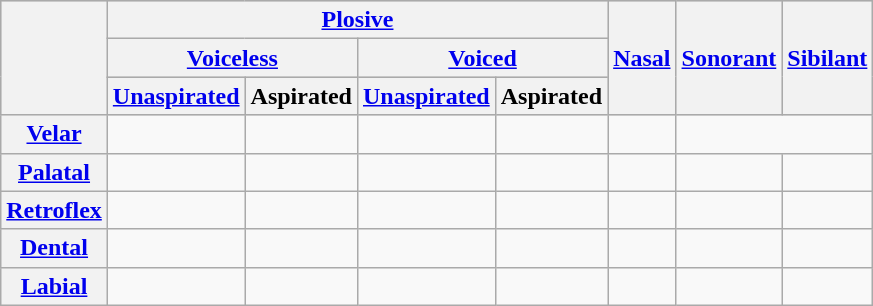<table class="wikitable" style="text-align:center">
<tr bgcolor="#CCCCCC">
<th bgcolor="#FFFFFF" rowspan="3"></th>
<th colspan="4"><a href='#'>Plosive</a></th>
<th rowspan="3"><a href='#'>Nasal</a></th>
<th rowspan="3"><a href='#'>Sonorant</a></th>
<th rowspan="3"><a href='#'>Sibilant</a></th>
</tr>
<tr bgcolor="#CCCCCC">
<th colspan="2"><a href='#'>Voiceless</a></th>
<th colspan="2"><a href='#'>Voiced</a></th>
</tr>
<tr bgcolor="#CCCCCC">
<th><a href='#'>Unaspirated</a></th>
<th>Aspirated</th>
<th><a href='#'>Unaspirated</a></th>
<th>Aspirated</th>
</tr>
<tr>
<th><a href='#'>Velar</a></th>
<td></td>
<td></td>
<td></td>
<td></td>
<td></td>
<td colspan="2"></td>
</tr>
<tr>
<th><a href='#'>Palatal</a></th>
<td></td>
<td></td>
<td></td>
<td></td>
<td></td>
<td></td>
<td></td>
</tr>
<tr>
<th><a href='#'>Retroflex</a></th>
<td></td>
<td></td>
<td></td>
<td></td>
<td></td>
<td></td>
<td></td>
</tr>
<tr>
<th><a href='#'>Dental</a></th>
<td></td>
<td></td>
<td></td>
<td></td>
<td></td>
<td></td>
<td></td>
</tr>
<tr>
<th><a href='#'>Labial</a></th>
<td></td>
<td></td>
<td></td>
<td></td>
<td></td>
<td></td>
<td></td>
</tr>
</table>
